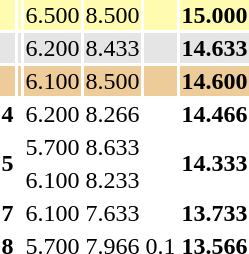<table>
<tr style="background:#fffcaf;">
<th scope=row style="text-align:center"></th>
<td style="text-align:left;"></td>
<td>6.500</td>
<td>8.500</td>
<td></td>
<td><strong>15.000</strong></td>
</tr>
<tr style="background:#e5e5e5;">
<th scope=row style="text-align:center"></th>
<td style="text-align:left;"></td>
<td>6.200</td>
<td>8.433</td>
<td></td>
<td><strong>14.633</strong></td>
</tr>
<tr style="background:#ec9;">
<th scope=row style="text-align:center"></th>
<td style="text-align:left;"></td>
<td>6.100</td>
<td>8.500</td>
<td></td>
<td><strong>14.600</strong></td>
</tr>
<tr>
<th scope=row style="text-align:center">4</th>
<td style="text-align:left;"></td>
<td>6.200</td>
<td>8.266</td>
<td></td>
<td><strong>14.466</strong></td>
</tr>
<tr>
<th rowspan=2 scope=row style="text-align:center">5</th>
<td style="text-align:left;"></td>
<td>5.700</td>
<td>8.633</td>
<td></td>
<td rowspan=2><strong>14.333</strong></td>
</tr>
<tr>
<td style="text-align:left;"></td>
<td>6.100</td>
<td>8.233</td>
<td></td>
</tr>
<tr>
<th scope=row style="text-align:center">7</th>
<td style="text-align:left;"></td>
<td>6.100</td>
<td>7.633</td>
<td></td>
<td><strong>13.733</strong></td>
</tr>
<tr>
<th scope=row style="text-align:center">8</th>
<td style="text-align:left;"></td>
<td>5.700</td>
<td>7.966</td>
<td>0.1</td>
<td><strong>13.566</strong></td>
</tr>
</table>
